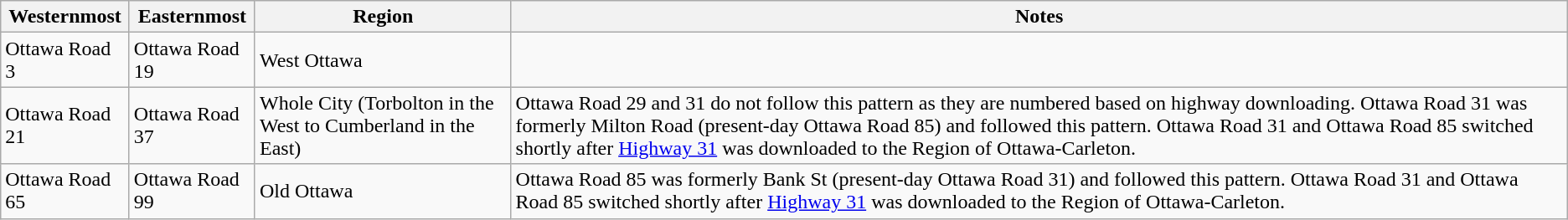<table class="wikitable">
<tr>
<th>Westernmost</th>
<th>Easternmost</th>
<th>Region</th>
<th>Notes</th>
</tr>
<tr>
<td>Ottawa Road 3</td>
<td>Ottawa Road 19</td>
<td>West Ottawa</td>
<td></td>
</tr>
<tr>
<td>Ottawa Road 21</td>
<td>Ottawa Road 37</td>
<td>Whole City (Torbolton in the West to Cumberland in the East)</td>
<td>Ottawa Road 29 and 31 do not follow this pattern as they are numbered based on highway downloading. Ottawa Road 31 was formerly Milton Road (present-day Ottawa Road 85) and followed this pattern. Ottawa Road 31 and Ottawa Road 85 switched shortly after <a href='#'>Highway 31</a> was downloaded to the Region of Ottawa-Carleton.</td>
</tr>
<tr>
<td>Ottawa Road 65</td>
<td>Ottawa Road 99</td>
<td>Old Ottawa</td>
<td>Ottawa Road 85 was formerly Bank St (present-day Ottawa Road 31) and followed this pattern. Ottawa Road 31 and Ottawa Road 85 switched shortly after <a href='#'>Highway 31</a> was downloaded to the Region of Ottawa-Carleton.</td>
</tr>
</table>
